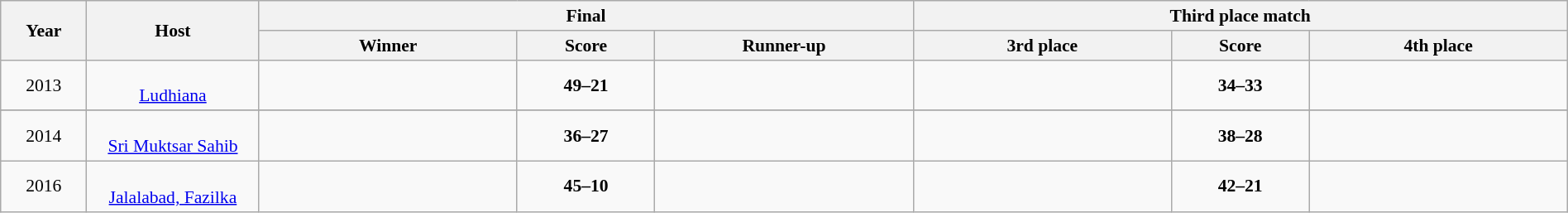<table class="wikitable" style="font-size:90%; width: 100%; text-align: center;">
<tr>
<th rowspan=2 width=5%>Year</th>
<th rowspan=2 width=10%>Host</th>
<th colspan=3>Final</th>
<th colspan=3>Third place match</th>
</tr>
<tr>
<th width=15%>Winner</th>
<th width=8%>Score</th>
<th width=15%>Runner-up</th>
<th width=15%>3rd place</th>
<th width=8%>Score</th>
<th width=15%>4th place</th>
</tr>
<tr>
<td>2013<br></td>
<td><br><a href='#'>Ludhiana</a></td>
<td></td>
<td><strong>49–21</strong></td>
<td></td>
<td></td>
<td><strong>34–33</strong></td>
<td></td>
</tr>
<tr style="background: #D0E6FF;">
</tr>
<tr>
<td>2014<br></td>
<td><br><a href='#'>Sri Muktsar Sahib</a></td>
<td></td>
<td><strong>36–27</strong></td>
<td></td>
<td></td>
<td><strong>38–28</strong></td>
<td></td>
</tr>
<tr>
<td>2016<br></td>
<td><br><a href='#'>Jalalabad, Fazilka</a></td>
<td></td>
<td><strong>45–10</strong></td>
<td></td>
<td></td>
<td><strong>42–21</strong></td>
<td></td>
</tr>
</table>
